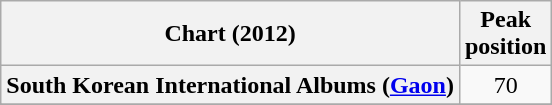<table class="wikitable sortable plainrowheaders" style="text-align:center;">
<tr>
<th scope="col">Chart (2012)</th>
<th scope="col">Peak<br>position</th>
</tr>
<tr>
<th scope="row">South Korean International Albums (<a href='#'>Gaon</a>)</th>
<td>70</td>
</tr>
<tr>
</tr>
<tr>
</tr>
<tr>
</tr>
</table>
